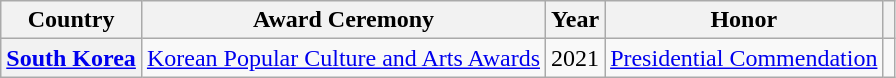<table class="wikitable plainrowheaders sortable">
<tr>
<th scope="col">Country</th>
<th scope="col">Award Ceremony</th>
<th scope="col">Year</th>
<th scope="col">Honor</th>
<th class="unsortable" scope="col"></th>
</tr>
<tr>
<th scope="row" rowspan="1"><a href='#'>South Korea</a></th>
<td><a href='#'>Korean Popular Culture and Arts Awards</a></td>
<td>2021</td>
<td><a href='#'>Presidential Commendation</a></td>
<td style="text-align:center"></td>
</tr>
</table>
